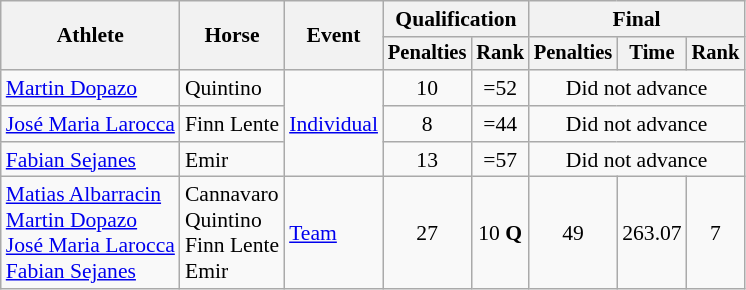<table class="wikitable" style="font-size:90%">
<tr>
<th rowspan="2">Athlete</th>
<th rowspan="2">Horse</th>
<th rowspan="2">Event</th>
<th colspan="2">Qualification</th>
<th colspan="3">Final</th>
</tr>
<tr style="font-size:95%">
<th>Penalties</th>
<th>Rank</th>
<th>Penalties</th>
<th>Time</th>
<th>Rank</th>
</tr>
<tr align=center>
<td align=left><a href='#'>Martin Dopazo</a></td>
<td align=left>Quintino</td>
<td align=left rowspan=3><a href='#'>Individual</a></td>
<td>10</td>
<td>=52</td>
<td colspan="3">Did not advance</td>
</tr>
<tr align=center>
<td align=left><a href='#'>José Maria Larocca</a></td>
<td align=left>Finn Lente</td>
<td>8</td>
<td>=44</td>
<td colspan="3">Did not advance</td>
</tr>
<tr align=center>
<td align=left><a href='#'>Fabian Sejanes</a></td>
<td align=left>Emir</td>
<td>13</td>
<td>=57</td>
<td colspan="3">Did not advance</td>
</tr>
<tr align=center>
<td align=left><a href='#'>Matias Albarracin</a><br><a href='#'>Martin Dopazo</a><br><a href='#'>José Maria Larocca</a><br><a href='#'>Fabian Sejanes</a></td>
<td align=left>Cannavaro<br>Quintino<br>Finn Lente<br>Emir</td>
<td align=left><a href='#'>Team</a></td>
<td>27</td>
<td>10 <strong>Q</strong></td>
<td>49</td>
<td>263.07</td>
<td>7</td>
</tr>
</table>
